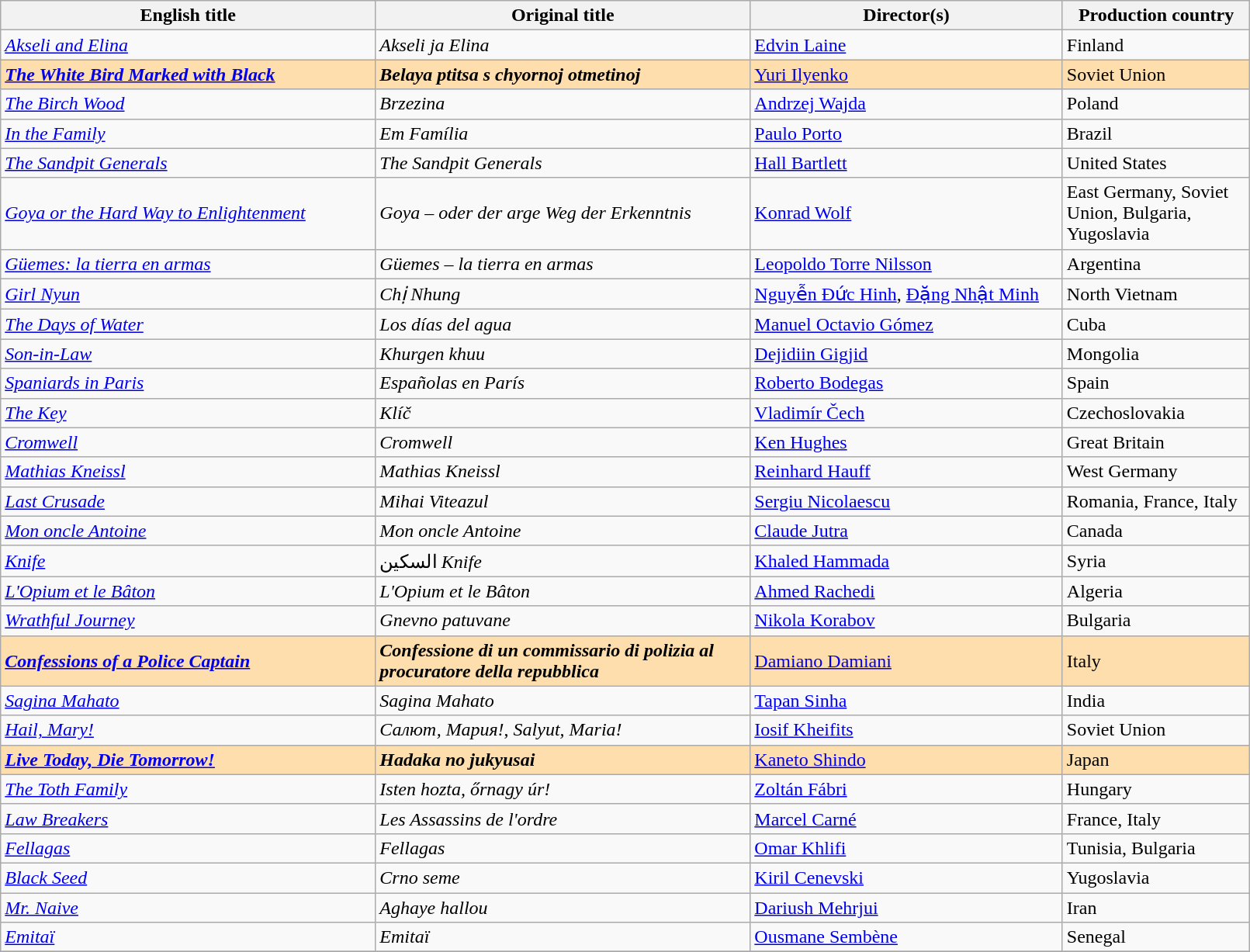<table class="sortable wikitable" width="85%" cellpadding="5">
<tr>
<th width="30%">English title</th>
<th width="30%">Original title</th>
<th width="25%">Director(s)</th>
<th width="15%">Production country</th>
</tr>
<tr>
<td><em><a href='#'>Akseli and Elina</a></em></td>
<td><em>Akseli ja Elina</em></td>
<td><a href='#'>Edvin Laine</a></td>
<td>Finland</td>
</tr>
<tr style="background:#FFDEAD;">
<td><strong><em><a href='#'>The White Bird Marked with Black</a></em></strong></td>
<td><strong><em>Belaya ptitsa s chyornoj otmetinoj</em></strong></td>
<td><a href='#'>Yuri Ilyenko</a></td>
<td>Soviet Union</td>
</tr>
<tr>
<td><em><a href='#'>The Birch Wood</a></em></td>
<td><em>Brzezina</em></td>
<td><a href='#'>Andrzej Wajda</a></td>
<td>Poland</td>
</tr>
<tr>
<td><em><a href='#'>In the Family</a></em></td>
<td><em>Em Família</em></td>
<td><a href='#'>Paulo Porto</a></td>
<td>Brazil</td>
</tr>
<tr>
<td><em><a href='#'>The Sandpit Generals</a></em></td>
<td><em>The Sandpit Generals</em></td>
<td><a href='#'>Hall Bartlett</a></td>
<td>United States</td>
</tr>
<tr>
<td><em><a href='#'>Goya or the Hard Way to Enlightenment</a></em></td>
<td><em>Goya – oder der arge Weg der Erkenntnis</em></td>
<td><a href='#'>Konrad Wolf</a></td>
<td>East Germany, Soviet Union, Bulgaria, Yugoslavia</td>
</tr>
<tr>
<td><em><a href='#'>Güemes: la tierra en armas</a></em></td>
<td><em>Güemes – la tierra en armas</em></td>
<td><a href='#'>Leopoldo Torre Nilsson</a></td>
<td>Argentina</td>
</tr>
<tr>
<td><em><a href='#'>Girl Nyun</a></em></td>
<td><em>Chị Nhung</em></td>
<td><a href='#'>Nguyễn Đức Hinh</a>, <a href='#'>Đặng Nhật Minh</a></td>
<td>North Vietnam</td>
</tr>
<tr>
<td><em><a href='#'>The Days of Water</a></em></td>
<td><em>Los días del agua</em></td>
<td><a href='#'>Manuel Octavio Gómez</a></td>
<td>Cuba</td>
</tr>
<tr>
<td><em><a href='#'>Son-in-Law</a></em></td>
<td><em>Khurgen khuu</em></td>
<td><a href='#'>Dejidiin Gigjid</a></td>
<td>Mongolia</td>
</tr>
<tr>
<td><em><a href='#'>Spaniards in Paris</a></em></td>
<td><em>Españolas en París</em></td>
<td><a href='#'>Roberto Bodegas</a></td>
<td>Spain</td>
</tr>
<tr>
<td><em><a href='#'>The Key</a></em></td>
<td><em>Klíč</em></td>
<td><a href='#'>Vladimír Čech</a></td>
<td>Czechoslovakia</td>
</tr>
<tr>
<td><em><a href='#'>Cromwell</a></em></td>
<td><em>Cromwell</em></td>
<td><a href='#'>Ken Hughes</a></td>
<td>Great Britain</td>
</tr>
<tr>
<td><em><a href='#'>Mathias Kneissl</a></em></td>
<td><em>Mathias Kneissl</em></td>
<td><a href='#'>Reinhard Hauff</a></td>
<td>West Germany</td>
</tr>
<tr>
<td><em><a href='#'>Last Crusade</a></em></td>
<td><em>Mihai Viteazul</em></td>
<td><a href='#'>Sergiu Nicolaescu</a></td>
<td>Romania, France, Italy</td>
</tr>
<tr>
<td><em><a href='#'>Mon oncle Antoine</a></em></td>
<td><em>Mon oncle Antoine</em></td>
<td><a href='#'>Claude Jutra</a></td>
<td>Canada</td>
</tr>
<tr>
<td><em><a href='#'>Knife</a></em></td>
<td>السكين <em>Knife</em></td>
<td><a href='#'>Khaled Hammada</a></td>
<td>Syria</td>
</tr>
<tr>
<td><em><a href='#'>L'Opium et le Bâton</a></em></td>
<td><em>L'Opium et le Bâton</em></td>
<td><a href='#'>Ahmed Rachedi</a></td>
<td>Algeria</td>
</tr>
<tr>
<td><em><a href='#'>Wrathful Journey</a></em></td>
<td><em>Gnevno patuvane</em></td>
<td><a href='#'>Nikola Korabov</a></td>
<td>Bulgaria</td>
</tr>
<tr style="background:#FFDEAD;">
<td><strong><em><a href='#'>Confessions of a Police Captain</a></em></strong></td>
<td><strong><em>Confessione di un commissario di polizia al procuratore della repubblica</em></strong></td>
<td><a href='#'>Damiano Damiani</a></td>
<td>Italy</td>
</tr>
<tr>
<td><em><a href='#'>Sagina Mahato</a></em></td>
<td><em>Sagina Mahato</em></td>
<td><a href='#'>Tapan Sinha</a></td>
<td>India</td>
</tr>
<tr>
<td><em><a href='#'>Hail, Mary!</a></em></td>
<td><em>Салют, Мария!</em>, <em>Salyut, Maria!</em></td>
<td><a href='#'>Iosif Kheifits</a></td>
<td>Soviet Union</td>
</tr>
<tr style="background:#FFDEAD;">
<td><strong><em><a href='#'>Live Today, Die Tomorrow!</a></em></strong></td>
<td><strong><em>Hadaka no jukyusai</em></strong></td>
<td><a href='#'>Kaneto Shindo</a></td>
<td>Japan</td>
</tr>
<tr>
<td><em><a href='#'>The Toth Family</a></em></td>
<td><em>Isten hozta, őrnagy úr!</em></td>
<td><a href='#'>Zoltán Fábri</a></td>
<td>Hungary</td>
</tr>
<tr>
<td><em><a href='#'>Law Breakers</a></em></td>
<td><em>Les Assassins de l'ordre</em></td>
<td><a href='#'>Marcel Carné</a></td>
<td>France, Italy</td>
</tr>
<tr>
<td><em><a href='#'>Fellagas</a></em></td>
<td><em>Fellagas</em></td>
<td><a href='#'>Omar Khlifi</a></td>
<td>Tunisia, Bulgaria</td>
</tr>
<tr>
<td><em><a href='#'>Black Seed</a></em></td>
<td><em>Crno seme</em></td>
<td><a href='#'>Kiril Cenevski</a></td>
<td>Yugoslavia</td>
</tr>
<tr>
<td><em><a href='#'>Mr. Naive</a></em></td>
<td><em>Aghaye hallou</em></td>
<td><a href='#'>Dariush Mehrjui</a></td>
<td>Iran</td>
</tr>
<tr>
<td><em><a href='#'>Emitaï</a></em></td>
<td><em>Emitaï</em></td>
<td><a href='#'>Ousmane Sembène</a></td>
<td>Senegal</td>
</tr>
<tr>
</tr>
</table>
